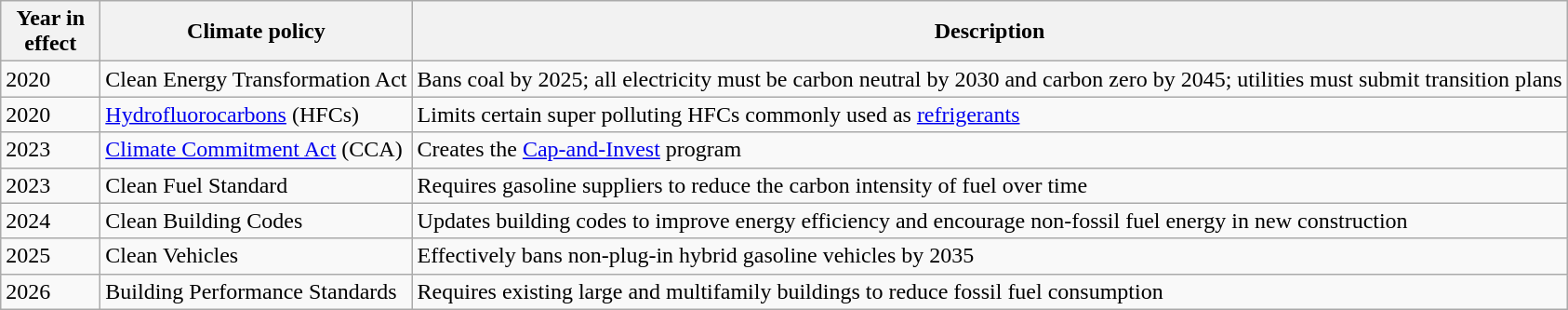<table class="wikitable">
<tr>
<th style=max-width:4em>Year in effect</th>
<th>Climate policy</th>
<th>Description</th>
</tr>
<tr>
<td>2020</td>
<td>Clean Energy Transformation Act</td>
<td>Bans coal by 2025; all electricity must be carbon neutral by 2030 and carbon zero by 2045; utilities must submit transition plans</td>
</tr>
<tr>
<td>2020</td>
<td><a href='#'>Hydrofluorocarbons</a> (HFCs)</td>
<td>Limits certain super polluting HFCs commonly used as <a href='#'>refrigerants</a></td>
</tr>
<tr>
<td>2023</td>
<td><a href='#'>Climate Commitment Act</a> (CCA)</td>
<td>Creates the <a href='#'>Cap-and-Invest</a> program</td>
</tr>
<tr>
<td>2023</td>
<td>Clean Fuel Standard</td>
<td>Requires gasoline suppliers to reduce the carbon intensity of fuel over time</td>
</tr>
<tr>
<td>2024</td>
<td>Clean Building Codes</td>
<td>Updates building codes to improve energy efficiency and encourage non-fossil fuel energy in new construction</td>
</tr>
<tr>
<td>2025</td>
<td>Clean Vehicles</td>
<td>Effectively bans non-plug-in hybrid gasoline vehicles by 2035</td>
</tr>
<tr>
<td>2026</td>
<td>Building Performance Standards</td>
<td>Requires existing large and multifamily buildings to reduce fossil fuel consumption</td>
</tr>
</table>
